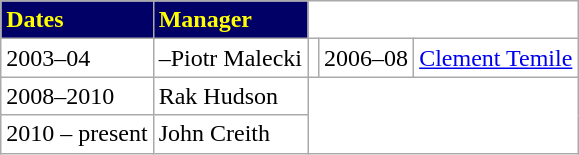<table class="wikitable" style="background-color:white;text-align:left">
<tr style="font-weight:bold; color:#FFFF00; background-color:#000066;" |>
<td>Dates</td>
<td>Manager</td>
</tr>
<tr>
<td>2003–04</td>
<td> –Piotr Malecki</td>
<td></td>
<td>2006–08</td>
<td> <a href='#'>Clement Temile</a></td>
</tr>
<tr>
<td>2008–2010</td>
<td> Rak Hudson</td>
</tr>
<tr>
<td>2010 – present</td>
<td> John Creith</td>
</tr>
</table>
